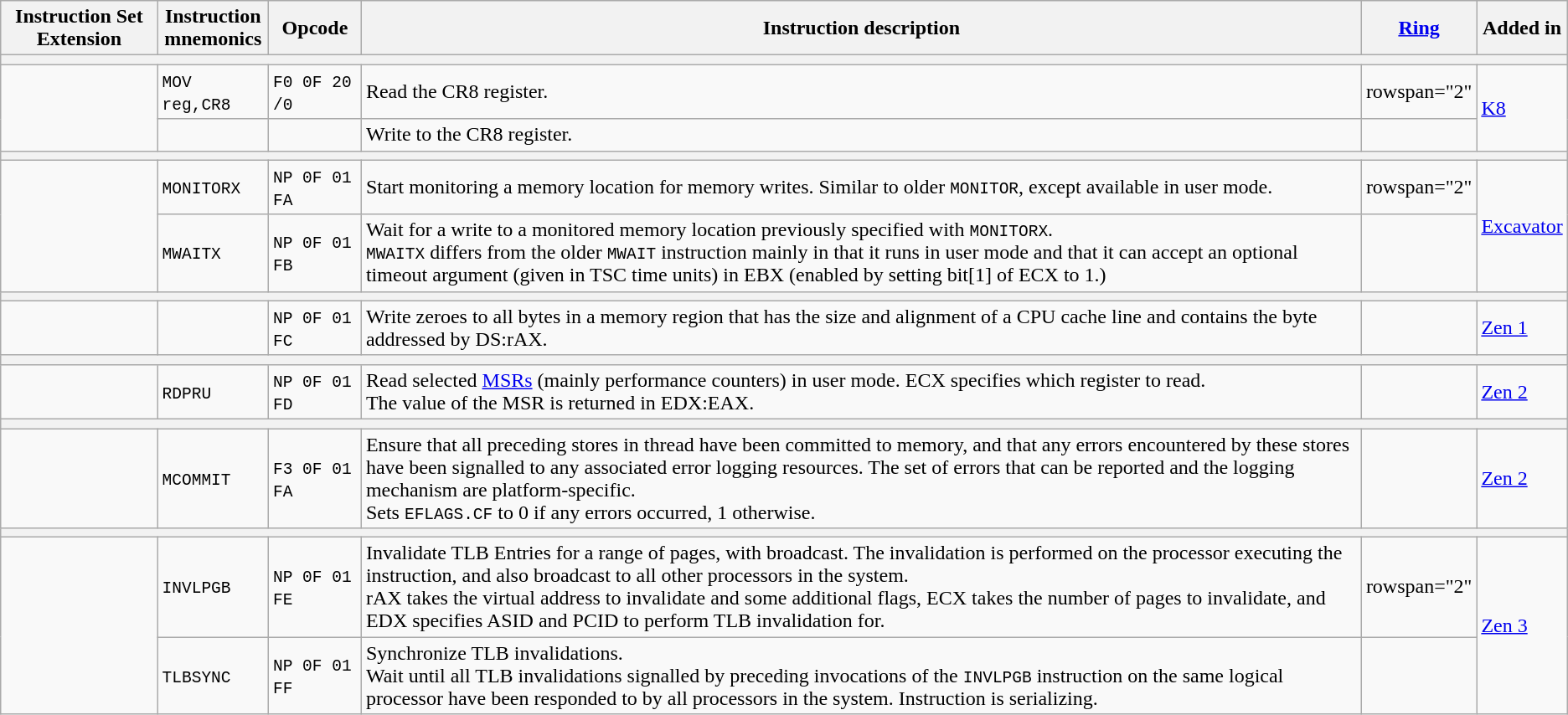<table class="wikitable sortable sticky-header">
<tr>
<th>Instruction Set Extension</th>
<th>Instruction<br>mnemonics</th>
<th>Opcode</th>
<th>Instruction description</th>
<th><a href='#'>Ring</a></th>
<th>Added in</th>
</tr>
<tr>
<th colspan="6"></th>
</tr>
<tr>
<td rowspan="2"></td>
<td><code>MOV reg,CR8</code></td>
<td><code>F0 0F 20 /0</code></td>
<td>Read the CR8 register.</td>
<td>rowspan="2" </td>
<td rowspan="2"><a href='#'>K8</a></td>
</tr>
<tr>
<td></td>
<td></td>
<td>Write to the CR8 register.</td>
</tr>
<tr>
<th colspan="6"></th>
</tr>
<tr>
<td rowspan="2"></td>
<td><code>MONITORX</code></td>
<td><code>NP 0F 01 FA</code></td>
<td>Start monitoring a memory location for memory writes. Similar to older <code>MONITOR</code>, except available in user mode.</td>
<td>rowspan="2" </td>
<td rowspan="2"><a href='#'>Excavator</a></td>
</tr>
<tr>
<td><code>MWAITX</code></td>
<td><code>NP 0F 01 FB</code></td>
<td>Wait for a write to a monitored memory location previously specified with <code>MONITORX</code>.<br><code>MWAITX</code> differs from the older <code>MWAIT</code> instruction mainly in that it runs in user mode and that it can accept an optional timeout argument (given in TSC time units) in EBX (enabled by setting bit[1] of ECX to 1.)</td>
</tr>
<tr>
<th colspan="6"></th>
</tr>
<tr>
<td></td>
<td></td>
<td><code>NP 0F 01 FC</code></td>
<td>Write zeroes to all bytes in a memory region that has the size and alignment of a CPU cache line and contains the byte addressed by DS:rAX.</td>
<td></td>
<td><a href='#'>Zen 1</a></td>
</tr>
<tr>
<th colspan="6"></th>
</tr>
<tr>
<td></td>
<td><code>RDPRU</code></td>
<td><code>NP 0F 01 FD</code></td>
<td>Read selected <a href='#'>MSRs</a> (mainly performance counters) in user mode. ECX specifies which register to read.<br>The value of the MSR is returned in EDX:EAX.</td>
<td></td>
<td><a href='#'>Zen 2</a></td>
</tr>
<tr>
<th colspan="6"></th>
</tr>
<tr>
<td></td>
<td><code>MCOMMIT</code></td>
<td><code>F3 0F 01 FA</code></td>
<td>Ensure that all preceding stores in thread have been committed to memory, and that any errors encountered by these stores have been signalled to any associated error logging resources. The set of errors that can be reported and the logging mechanism are platform-specific.<br>Sets <code>EFLAGS.CF</code> to 0 if any errors occurred, 1 otherwise.</td>
<td></td>
<td><a href='#'>Zen 2</a></td>
</tr>
<tr>
<th colspan="6"></th>
</tr>
<tr>
<td rowspan="2"></td>
<td><code>INVLPGB</code></td>
<td><code>NP 0F 01 FE</code></td>
<td>Invalidate TLB Entries for a range of pages, with broadcast. The invalidation is performed on the processor executing the instruction, and also broadcast to all other processors in the system.<br>rAX takes the virtual address to invalidate and some additional flags, ECX takes the number of pages to invalidate, and EDX specifies ASID and PCID to perform TLB invalidation for.</td>
<td>rowspan="2" </td>
<td rowspan="2"><a href='#'>Zen 3</a></td>
</tr>
<tr>
<td><code>TLBSYNC</code></td>
<td><code>NP 0F 01 FF</code></td>
<td>Synchronize TLB invalidations.<br>Wait until all TLB invalidations signalled by preceding invocations of the <code>INVLPGB</code> instruction on the same logical processor have been responded to by all processors in the system. Instruction is serializing.</td>
</tr>
</table>
